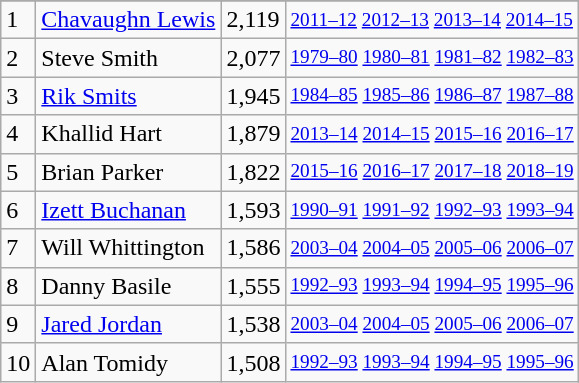<table class="wikitable">
<tr>
</tr>
<tr>
<td>1</td>
<td><a href='#'>Chavaughn Lewis</a></td>
<td>2,119</td>
<td style="font-size:80%;"><a href='#'>2011–12</a> <a href='#'>2012–13</a> <a href='#'>2013–14</a> <a href='#'>2014–15</a></td>
</tr>
<tr>
<td>2</td>
<td>Steve Smith</td>
<td>2,077</td>
<td style="font-size:80%;"><a href='#'>1979–80</a> <a href='#'>1980–81</a> <a href='#'>1981–82</a> <a href='#'>1982–83</a></td>
</tr>
<tr>
<td>3</td>
<td><a href='#'>Rik Smits</a></td>
<td>1,945</td>
<td style="font-size:80%;"><a href='#'>1984–85</a> <a href='#'>1985–86</a> <a href='#'>1986–87</a> <a href='#'>1987–88</a></td>
</tr>
<tr>
<td>4</td>
<td>Khallid Hart</td>
<td>1,879</td>
<td style="font-size:80%;"><a href='#'>2013–14</a> <a href='#'>2014–15</a> <a href='#'>2015–16</a> <a href='#'>2016–17</a></td>
</tr>
<tr>
<td>5</td>
<td>Brian Parker</td>
<td>1,822</td>
<td style="font-size:80%;"><a href='#'>2015–16</a> <a href='#'>2016–17</a> <a href='#'>2017–18</a> <a href='#'>2018–19</a></td>
</tr>
<tr>
<td>6</td>
<td><a href='#'>Izett Buchanan</a></td>
<td>1,593</td>
<td style="font-size:80%;"><a href='#'>1990–91</a> <a href='#'>1991–92</a> <a href='#'>1992–93</a> <a href='#'>1993–94</a></td>
</tr>
<tr>
<td>7</td>
<td>Will Whittington</td>
<td>1,586</td>
<td style="font-size:80%;"><a href='#'>2003–04</a> <a href='#'>2004–05</a> <a href='#'>2005–06</a> <a href='#'>2006–07</a></td>
</tr>
<tr>
<td>8</td>
<td>Danny Basile</td>
<td>1,555</td>
<td style="font-size:80%;"><a href='#'>1992–93</a> <a href='#'>1993–94</a> <a href='#'>1994–95</a> <a href='#'>1995–96</a></td>
</tr>
<tr>
<td>9</td>
<td><a href='#'>Jared Jordan</a></td>
<td>1,538</td>
<td style="font-size:80%;"><a href='#'>2003–04</a> <a href='#'>2004–05</a> <a href='#'>2005–06</a> <a href='#'>2006–07</a></td>
</tr>
<tr>
<td>10</td>
<td>Alan Tomidy</td>
<td>1,508</td>
<td style="font-size:80%;"><a href='#'>1992–93</a> <a href='#'>1993–94</a> <a href='#'>1994–95</a> <a href='#'>1995–96</a></td>
</tr>
</table>
